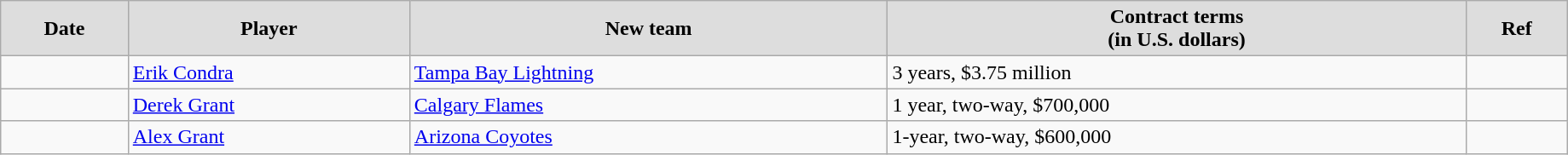<table class="wikitable" style="width:97%;">
<tr style="text-align:center; background:#ddd;">
<td><strong>Date</strong></td>
<td><strong>Player</strong></td>
<td><strong>New team</strong></td>
<td><strong>Contract terms</strong><br><strong>(in U.S. dollars)</strong></td>
<td><strong>Ref</strong></td>
</tr>
<tr>
<td></td>
<td><a href='#'>Erik Condra</a></td>
<td><a href='#'>Tampa Bay Lightning</a></td>
<td>3 years, $3.75 million</td>
<td></td>
</tr>
<tr>
<td></td>
<td><a href='#'>Derek Grant</a></td>
<td><a href='#'>Calgary Flames</a></td>
<td>1 year, two-way, $700,000</td>
<td></td>
</tr>
<tr>
<td></td>
<td><a href='#'>Alex Grant</a></td>
<td><a href='#'>Arizona Coyotes</a></td>
<td>1-year, two-way, $600,000</td>
<td></td>
</tr>
</table>
